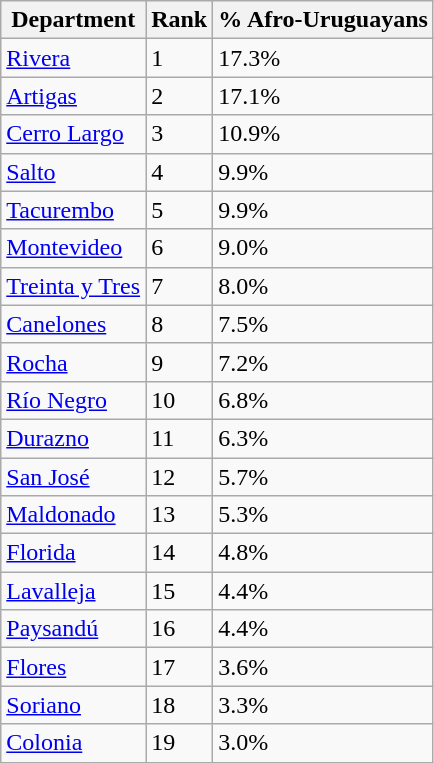<table class="wikitable sortable">
<tr>
<th>Department</th>
<th>Rank</th>
<th>% Afro-Uruguayans</th>
</tr>
<tr>
<td align="left"><a href='#'>Rivera</a></td>
<td>1</td>
<td>17.3%</td>
</tr>
<tr>
<td align="left"><a href='#'>Artigas</a></td>
<td>2</td>
<td>17.1%</td>
</tr>
<tr>
<td align="left"><a href='#'>Cerro Largo</a></td>
<td>3</td>
<td>10.9%</td>
</tr>
<tr>
<td align="left"><a href='#'>Salto</a></td>
<td>4</td>
<td>9.9%</td>
</tr>
<tr>
<td align="left"><a href='#'>Tacurembo</a></td>
<td>5</td>
<td>9.9%</td>
</tr>
<tr>
<td align="left"><a href='#'>Montevideo</a></td>
<td>6</td>
<td>9.0%</td>
</tr>
<tr>
<td align="left"><a href='#'>Treinta y Tres</a></td>
<td>7</td>
<td>8.0%</td>
</tr>
<tr>
<td align="left"><a href='#'>Canelones</a></td>
<td>8</td>
<td>7.5%</td>
</tr>
<tr>
<td align="left"><a href='#'>Rocha</a></td>
<td>9</td>
<td>7.2%</td>
</tr>
<tr>
<td align="left"><a href='#'>Río Negro</a></td>
<td>10</td>
<td>6.8%</td>
</tr>
<tr>
<td align="left"><a href='#'>Durazno</a></td>
<td>11</td>
<td>6.3%</td>
</tr>
<tr>
<td align="left"><a href='#'>San José</a></td>
<td>12</td>
<td>5.7%</td>
</tr>
<tr>
<td align="left"><a href='#'>Maldonado</a></td>
<td>13</td>
<td>5.3%</td>
</tr>
<tr>
<td align="left"><a href='#'>Florida</a></td>
<td>14</td>
<td>4.8%</td>
</tr>
<tr>
<td align="left"><a href='#'>Lavalleja</a></td>
<td>15</td>
<td>4.4%</td>
</tr>
<tr>
<td align="left"><a href='#'>Paysandú</a></td>
<td>16</td>
<td>4.4%</td>
</tr>
<tr>
<td align="left"><a href='#'>Flores</a></td>
<td>17</td>
<td>3.6%</td>
</tr>
<tr>
<td align="left"><a href='#'>Soriano</a></td>
<td>18</td>
<td>3.3%</td>
</tr>
<tr>
<td align="left"><a href='#'>Colonia</a></td>
<td>19</td>
<td>3.0%</td>
</tr>
</table>
